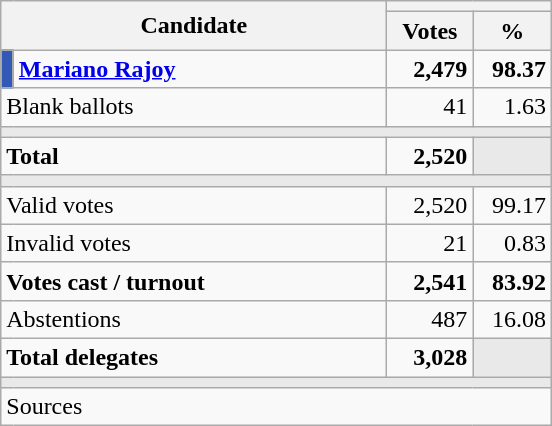<table class="wikitable" style="text-align:right;">
<tr>
<th rowspan="2" colspan="2" width="250">Candidate</th>
<th colspan="2"></th>
</tr>
<tr>
<th width="50">Votes</th>
<th width="45">%</th>
</tr>
<tr>
<td width="1" style="color:inherit;background:#3259B6"></td>
<td align="left"><strong><a href='#'>Mariano Rajoy</a></strong></td>
<td><strong>2,479</strong></td>
<td><strong>98.37</strong></td>
</tr>
<tr>
<td align="left" colspan="2">Blank ballots</td>
<td>41</td>
<td>1.63</td>
</tr>
<tr>
<td colspan="4" bgcolor="#E9E9E9"></td>
</tr>
<tr style="font-weight:bold;">
<td align="left" colspan="2">Total</td>
<td>2,520</td>
<td bgcolor="#E9E9E9"></td>
</tr>
<tr>
<td colspan="4" bgcolor="#E9E9E9"></td>
</tr>
<tr>
<td align="left" colspan="2">Valid votes</td>
<td>2,520</td>
<td>99.17</td>
</tr>
<tr>
<td align="left" colspan="2">Invalid votes</td>
<td>21</td>
<td>0.83</td>
</tr>
<tr style="font-weight:bold;">
<td align="left" colspan="2">Votes cast / turnout</td>
<td>2,541</td>
<td>83.92</td>
</tr>
<tr>
<td align="left" colspan="2">Abstentions</td>
<td>487</td>
<td>16.08</td>
</tr>
<tr style="font-weight:bold;">
<td align="left" colspan="2">Total delegates</td>
<td>3,028</td>
<td bgcolor="#E9E9E9"></td>
</tr>
<tr>
<td colspan="4" bgcolor="#E9E9E9"></td>
</tr>
<tr>
<td align="left" colspan="4">Sources</td>
</tr>
</table>
